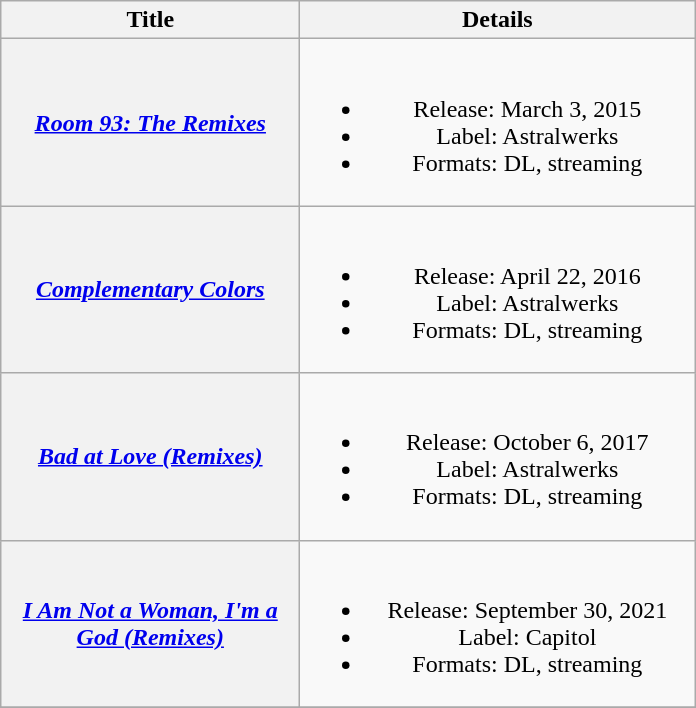<table class="wikitable plainrowheaders" style="text-align:center">
<tr>
<th scope="col" style="width:12em;">Title</th>
<th scope="col" style="width:16em;">Details</th>
</tr>
<tr>
<th scope="row"><em><a href='#'>Room 93: The Remixes</a></em></th>
<td><br><ul><li>Release: March 3, 2015</li><li>Label: Astralwerks</li><li>Formats: DL, streaming</li></ul></td>
</tr>
<tr>
<th scope="row"><em><a href='#'>Complementary Colors</a></em></th>
<td><br><ul><li>Release: April 22, 2016</li><li>Label: Astralwerks</li><li>Formats: DL, streaming</li></ul></td>
</tr>
<tr>
<th scope="row"><em><a href='#'>Bad at Love (Remixes)</a></em></th>
<td><br><ul><li>Release: October 6, 2017</li><li>Label: Astralwerks</li><li>Formats: DL, streaming</li></ul></td>
</tr>
<tr>
<th scope="row"><em><a href='#'>I Am Not a Woman, I'm a God (Remixes)</a></em></th>
<td><br><ul><li>Release: September 30, 2021</li><li>Label: Capitol</li><li>Formats: DL, streaming</li></ul></td>
</tr>
<tr>
</tr>
</table>
